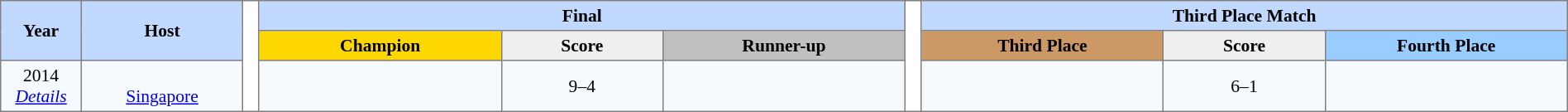<table border=1 style="border-collapse:collapse; font-size:90%; text-align:center;" cellpadding=3 cellspacing=0 width=100%>
<tr bgcolor=#C1D8FF>
<th rowspan=2 width=5%>Year</th>
<th rowspan=2 width=10%>Host</th>
<th width=1% rowspan=13 bgcolor=ffffff></th>
<th colspan=3>Final</th>
<th width=1% rowspan=13 bgcolor=ffffff></th>
<th colspan=3>Third Place Match</th>
</tr>
<tr bgcolor=#EFEFEF>
<th width=15% style="background:gold;">Champion</th>
<th width=10%>Score</th>
<th width=15% style="background:silver;">Runner-up</th>
<th width=15% style="background:#cc9966;">Third Place</th>
<th width=10%>Score</th>
<th width=15% style="background:#9acdff;">Fourth Place</th>
</tr>
<tr bgcolor=#F5FAFF>
<td>2014<br><em><a href='#'>Details</a></em></td>
<td><br><a href='#'>Singapore</a></td>
<td><strong></strong></td>
<td>9–4</td>
<td></td>
<td></td>
<td>6–1</td>
<td></td>
</tr>
</table>
